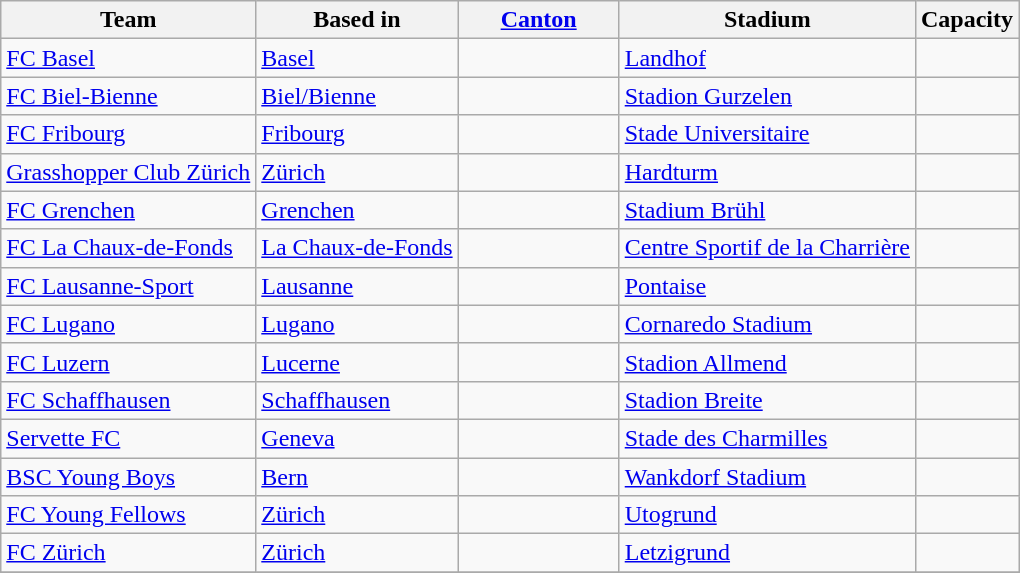<table class="wikitable sortable" style="text-align: left;">
<tr>
<th>Team</th>
<th>Based in</th>
<th width="100"><a href='#'>Canton</a></th>
<th>Stadium</th>
<th>Capacity</th>
</tr>
<tr>
<td><a href='#'>FC Basel</a></td>
<td><a href='#'>Basel</a></td>
<td></td>
<td><a href='#'>Landhof</a></td>
<td></td>
</tr>
<tr>
<td><a href='#'>FC Biel-Bienne</a></td>
<td><a href='#'>Biel/Bienne</a></td>
<td></td>
<td><a href='#'>Stadion Gurzelen</a></td>
<td></td>
</tr>
<tr>
<td><a href='#'>FC Fribourg</a></td>
<td><a href='#'>Fribourg</a></td>
<td></td>
<td><a href='#'>Stade Universitaire</a></td>
<td></td>
</tr>
<tr>
<td><a href='#'>Grasshopper Club Zürich</a></td>
<td><a href='#'>Zürich</a></td>
<td></td>
<td><a href='#'>Hardturm</a></td>
<td></td>
</tr>
<tr>
<td><a href='#'>FC Grenchen</a></td>
<td><a href='#'>Grenchen</a></td>
<td></td>
<td><a href='#'>Stadium Brühl</a></td>
<td></td>
</tr>
<tr>
<td><a href='#'>FC La Chaux-de-Fonds</a></td>
<td><a href='#'>La Chaux-de-Fonds</a></td>
<td></td>
<td><a href='#'>Centre Sportif de la Charrière</a></td>
<td></td>
</tr>
<tr>
<td><a href='#'>FC Lausanne-Sport</a></td>
<td><a href='#'>Lausanne</a></td>
<td></td>
<td><a href='#'>Pontaise</a></td>
<td></td>
</tr>
<tr>
<td><a href='#'>FC Lugano</a></td>
<td><a href='#'>Lugano</a></td>
<td></td>
<td><a href='#'>Cornaredo Stadium</a></td>
<td></td>
</tr>
<tr>
<td><a href='#'>FC Luzern</a></td>
<td><a href='#'>Lucerne</a></td>
<td></td>
<td><a href='#'>Stadion Allmend</a></td>
<td></td>
</tr>
<tr>
<td><a href='#'>FC Schaffhausen</a></td>
<td><a href='#'>Schaffhausen</a></td>
<td></td>
<td><a href='#'>Stadion Breite</a></td>
<td></td>
</tr>
<tr>
<td><a href='#'>Servette FC</a></td>
<td><a href='#'>Geneva</a></td>
<td></td>
<td><a href='#'>Stade des Charmilles</a></td>
<td></td>
</tr>
<tr>
<td><a href='#'>BSC Young Boys</a></td>
<td><a href='#'>Bern</a></td>
<td></td>
<td><a href='#'>Wankdorf Stadium</a></td>
<td></td>
</tr>
<tr>
<td><a href='#'>FC Young Fellows</a></td>
<td><a href='#'>Zürich</a></td>
<td></td>
<td><a href='#'>Utogrund</a></td>
<td></td>
</tr>
<tr>
<td><a href='#'>FC Zürich</a></td>
<td><a href='#'>Zürich</a></td>
<td></td>
<td><a href='#'>Letzigrund</a></td>
<td></td>
</tr>
<tr>
</tr>
</table>
